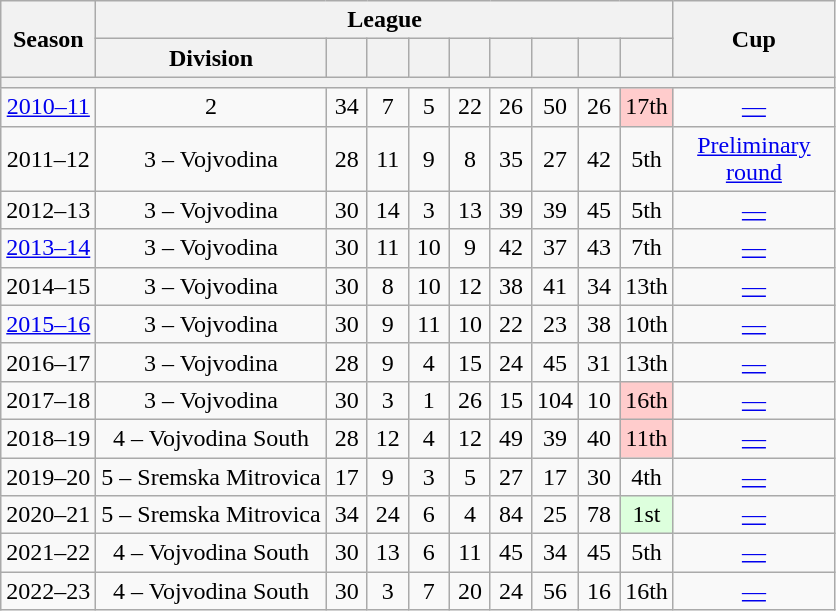<table class="wikitable sortable" style="text-align:center">
<tr>
<th rowspan="2">Season</th>
<th colspan="9">League</th>
<th rowspan="2" width="100">Cup</th>
</tr>
<tr>
<th>Division</th>
<th width="20"></th>
<th width="20"></th>
<th width="20"></th>
<th width="20"></th>
<th width="20"></th>
<th width="20"></th>
<th width="20"></th>
<th width="20"></th>
</tr>
<tr>
<th colspan="11"></th>
</tr>
<tr>
<td><a href='#'>2010–11</a></td>
<td>2</td>
<td>34</td>
<td>7</td>
<td>5</td>
<td>22</td>
<td>26</td>
<td>50</td>
<td>26</td>
<td style="background-color:#FCC">17th</td>
<td><a href='#'>—</a></td>
</tr>
<tr>
<td>2011–12</td>
<td>3 – Vojvodina</td>
<td>28</td>
<td>11</td>
<td>9</td>
<td>8</td>
<td>35</td>
<td>27</td>
<td>42</td>
<td>5th</td>
<td><a href='#'>Preliminary round</a></td>
</tr>
<tr>
<td>2012–13</td>
<td>3 – Vojvodina</td>
<td>30</td>
<td>14</td>
<td>3</td>
<td>13</td>
<td>39</td>
<td>39</td>
<td>45</td>
<td>5th</td>
<td><a href='#'>—</a></td>
</tr>
<tr>
<td><a href='#'>2013–14</a></td>
<td>3 – Vojvodina</td>
<td>30</td>
<td>11</td>
<td>10</td>
<td>9</td>
<td>42</td>
<td>37</td>
<td>43</td>
<td>7th</td>
<td><a href='#'>—</a></td>
</tr>
<tr>
<td>2014–15</td>
<td>3 – Vojvodina</td>
<td>30</td>
<td>8</td>
<td>10</td>
<td>12</td>
<td>38</td>
<td>41</td>
<td>34</td>
<td>13th</td>
<td><a href='#'>—</a></td>
</tr>
<tr>
<td><a href='#'>2015–16</a></td>
<td>3 – Vojvodina</td>
<td>30</td>
<td>9</td>
<td>11</td>
<td>10</td>
<td>22</td>
<td>23</td>
<td>38</td>
<td>10th</td>
<td><a href='#'>—</a></td>
</tr>
<tr>
<td>2016–17</td>
<td>3 – Vojvodina</td>
<td>28</td>
<td>9</td>
<td>4</td>
<td>15</td>
<td>24</td>
<td>45</td>
<td>31</td>
<td>13th</td>
<td><a href='#'>—</a></td>
</tr>
<tr>
<td>2017–18</td>
<td>3 – Vojvodina</td>
<td>30</td>
<td>3</td>
<td>1</td>
<td>26</td>
<td>15</td>
<td>104</td>
<td>10</td>
<td style="background-color:#FCC">16th</td>
<td><a href='#'>—</a></td>
</tr>
<tr>
<td>2018–19</td>
<td>4 – Vojvodina South</td>
<td>28</td>
<td>12</td>
<td>4</td>
<td>12</td>
<td>49</td>
<td>39</td>
<td>40</td>
<td style="background-color:#FCC">11th</td>
<td><a href='#'>—</a></td>
</tr>
<tr>
<td>2019–20</td>
<td>5 – Sremska Mitrovica</td>
<td>17</td>
<td>9</td>
<td>3</td>
<td>5</td>
<td>27</td>
<td>17</td>
<td>30</td>
<td>4th</td>
<td><a href='#'>—</a></td>
</tr>
<tr>
<td>2020–21</td>
<td>5 – Sremska Mitrovica</td>
<td>34</td>
<td>24</td>
<td>6</td>
<td>4</td>
<td>84</td>
<td>25</td>
<td>78</td>
<td style="background-color:#DFD">1st</td>
<td><a href='#'>—</a></td>
</tr>
<tr>
<td>2021–22</td>
<td>4 – Vojvodina South</td>
<td>30</td>
<td>13</td>
<td>6</td>
<td>11</td>
<td>45</td>
<td>34</td>
<td>45</td>
<td>5th</td>
<td><a href='#'>—</a></td>
</tr>
<tr>
<td>2022–23</td>
<td>4 – Vojvodina South</td>
<td>30</td>
<td>3</td>
<td>7</td>
<td>20</td>
<td>24</td>
<td>56</td>
<td>16</td>
<td>16th</td>
<td><a href='#'>—</a></td>
</tr>
</table>
